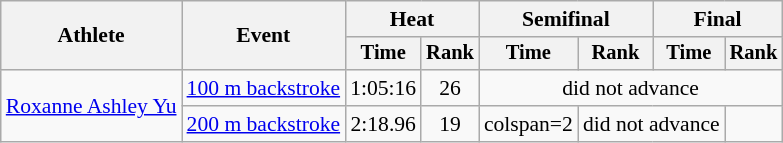<table class=wikitable style="font-size:90%">
<tr>
<th rowspan=2>Athlete</th>
<th rowspan=2>Event</th>
<th colspan="2">Heat</th>
<th colspan="2">Semifinal</th>
<th colspan="2">Final</th>
</tr>
<tr style="font-size:95%">
<th>Time</th>
<th>Rank</th>
<th>Time</th>
<th>Rank</th>
<th>Time</th>
<th>Rank</th>
</tr>
<tr align=center>
<td align=left rowspan=2><a href='#'>Roxanne Ashley Yu</a></td>
<td align=left><a href='#'>100 m backstroke</a></td>
<td>1:05:16</td>
<td>26</td>
<td colspan=4>did not advance</td>
</tr>
<tr align=center>
<td align=left><a href='#'>200 m backstroke</a></td>
<td>2:18.96</td>
<td>19</td>
<td>colspan=2 </td>
<td colspan=2>did not advance</td>
</tr>
</table>
